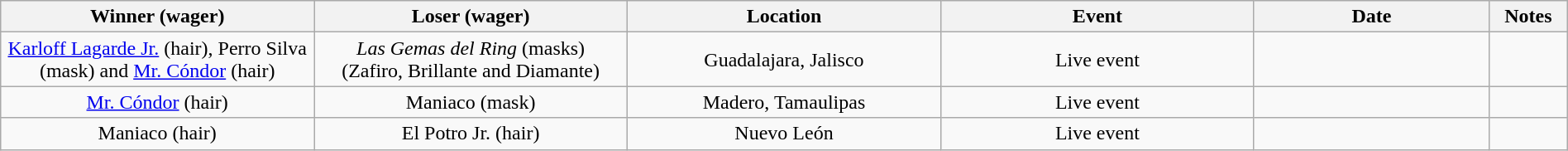<table class="wikitable sortable" width=100%  style="text-align: center">
<tr>
<th width=20% scope="col">Winner (wager)</th>
<th width=20% scope="col">Loser (wager)</th>
<th width=20% scope="col">Location</th>
<th width=20% scope="col">Event</th>
<th width=15% scope="col">Date</th>
<th class="unsortable" width=5% scope="col">Notes</th>
</tr>
<tr>
<td><a href='#'>Karloff Lagarde Jr.</a> (hair), Perro Silva (mask) and <a href='#'>Mr. Cóndor</a> (hair)</td>
<td><em>Las Gemas del Ring</em> (masks)<br>(Zafiro, Brillante and Diamante)</td>
<td>Guadalajara, Jalisco</td>
<td>Live event</td>
<td></td>
<td></td>
</tr>
<tr>
<td><a href='#'>Mr. Cóndor</a> (hair)</td>
<td>Maniaco (mask)</td>
<td>Madero, Tamaulipas</td>
<td>Live event</td>
<td></td>
<td></td>
</tr>
<tr>
<td>Maniaco (hair)</td>
<td>El Potro Jr. (hair)</td>
<td>Nuevo León</td>
<td>Live event</td>
<td></td>
<td></td>
</tr>
</table>
